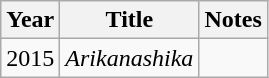<table class="wikitable">
<tr>
<th>Year</th>
<th>Title</th>
<th>Notes</th>
</tr>
<tr>
<td>2015</td>
<td><em>Arikanashika</em></td>
<td></td>
</tr>
</table>
